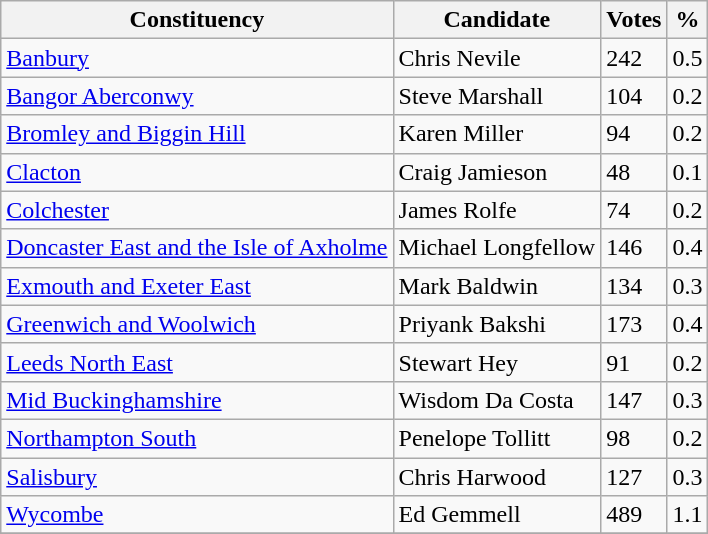<table class="wikitable">
<tr>
<th>Constituency</th>
<th>Candidate</th>
<th>Votes</th>
<th>%</th>
</tr>
<tr>
<td><a href='#'>Banbury</a></td>
<td>Chris Nevile</td>
<td>242</td>
<td>0.5</td>
</tr>
<tr>
<td><a href='#'>Bangor Aberconwy</a></td>
<td>Steve Marshall</td>
<td>104</td>
<td>0.2</td>
</tr>
<tr>
<td><a href='#'>Bromley and Biggin Hill</a></td>
<td>Karen Miller</td>
<td>94</td>
<td>0.2</td>
</tr>
<tr>
<td><a href='#'>Clacton</a></td>
<td>Craig Jamieson</td>
<td>48</td>
<td>0.1</td>
</tr>
<tr>
<td><a href='#'>Colchester</a></td>
<td>James Rolfe</td>
<td>74</td>
<td>0.2</td>
</tr>
<tr>
<td><a href='#'>Doncaster East and the Isle of Axholme </a></td>
<td>Michael Longfellow</td>
<td>146</td>
<td>0.4</td>
</tr>
<tr>
<td><a href='#'>Exmouth and Exeter East</a></td>
<td>Mark Baldwin</td>
<td>134</td>
<td>0.3</td>
</tr>
<tr>
<td><a href='#'>Greenwich and Woolwich</a></td>
<td>Priyank Bakshi</td>
<td>173</td>
<td>0.4</td>
</tr>
<tr>
<td><a href='#'>Leeds North East</a></td>
<td>Stewart Hey</td>
<td>91</td>
<td>0.2</td>
</tr>
<tr>
<td><a href='#'>Mid Buckinghamshire</a></td>
<td>Wisdom Da Costa</td>
<td>147</td>
<td>0.3</td>
</tr>
<tr>
<td><a href='#'>Northampton South</a></td>
<td>Penelope Tollitt</td>
<td>98</td>
<td>0.2</td>
</tr>
<tr>
<td><a href='#'>Salisbury</a></td>
<td>Chris Harwood</td>
<td>127</td>
<td>0.3</td>
</tr>
<tr>
<td><a href='#'>Wycombe</a></td>
<td>Ed Gemmell</td>
<td>489</td>
<td>1.1</td>
</tr>
<tr>
</tr>
</table>
